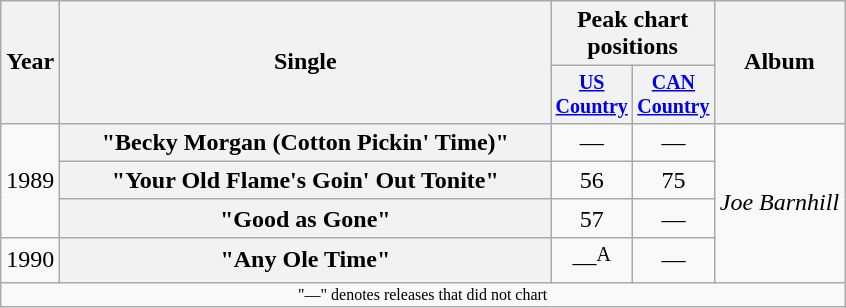<table class="wikitable plainrowheaders" style="text-align:center;">
<tr>
<th rowspan="2">Year</th>
<th rowspan="2" style="width:20em;">Single</th>
<th colspan="2">Peak chart<br>positions</th>
<th rowspan="2">Album</th>
</tr>
<tr style="font-size:smaller;">
<th width="45"><a href='#'>US Country</a><br></th>
<th width="45"><a href='#'>CAN Country</a></th>
</tr>
<tr>
<td rowspan="3">1989</td>
<th scope="row">"Becky Morgan (Cotton Pickin' Time)"</th>
<td>—</td>
<td>—</td>
<td align="left" rowspan="4"><em>Joe Barnhill</em></td>
</tr>
<tr>
<th scope="row">"Your Old Flame's Goin' Out Tonite"</th>
<td>56</td>
<td>75</td>
</tr>
<tr>
<th scope="row">"Good as Gone"</th>
<td>57</td>
<td>—</td>
</tr>
<tr>
<td>1990</td>
<th scope="row">"Any Ole Time"</th>
<td>—<sup>A</sup></td>
<td>—</td>
</tr>
<tr>
<td colspan="5" style="font-size:8pt">"—" denotes releases that did not chart</td>
</tr>
</table>
